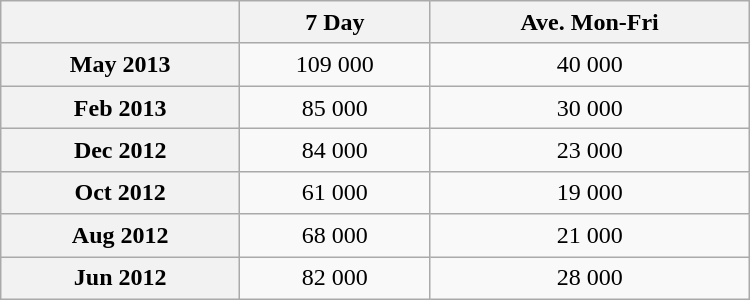<table class="wikitable sortable" style="text-align:center; width:500px; height:200px;">
<tr>
<th></th>
<th>7 Day</th>
<th>Ave. Mon-Fri</th>
</tr>
<tr>
<th scope="row">May 2013</th>
<td>109 000</td>
<td>40 000</td>
</tr>
<tr>
<th scope="row">Feb 2013</th>
<td>85 000</td>
<td>30 000</td>
</tr>
<tr>
<th scope="row">Dec 2012</th>
<td>84 000</td>
<td>23 000</td>
</tr>
<tr>
<th scope="row">Oct 2012</th>
<td>61 000</td>
<td>19 000</td>
</tr>
<tr>
<th scope="row">Aug 2012</th>
<td>68 000</td>
<td>21 000</td>
</tr>
<tr>
<th scope="row">Jun 2012</th>
<td>82 000</td>
<td>28 000</td>
</tr>
</table>
